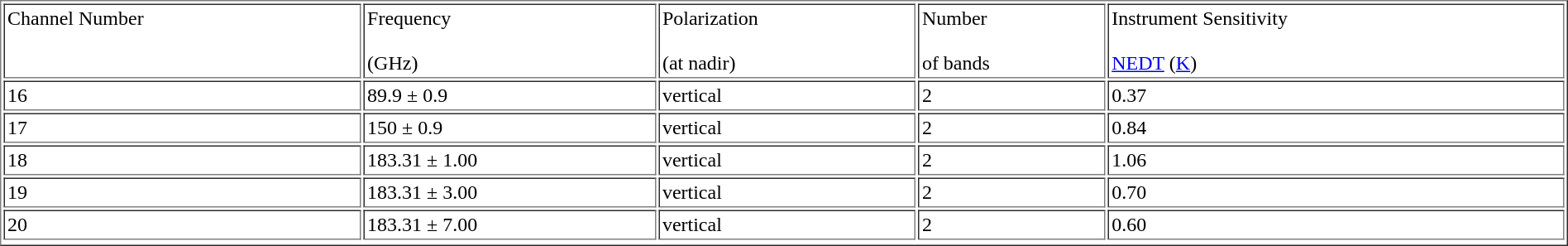<table border="1" width="100%" cellpadding="2" cellspacing="2">
<tr>
<td valign="top">Channel Number</td>
<td valign="top">Frequency<br><br>(GHz)<br></td>
<td valign="top">Polarization<br><br>(at nadir)<br></td>
<td valign="top">Number<br><br>of bands<br></td>
<td valign="top">Instrument Sensitivity <br><br><a href='#'>NEDT</a> (<a href='#'>K</a>)<br></td>
</tr>
<tr>
<td>16</td>
<td>89.9 ± 0.9</td>
<td>vertical</td>
<td>2</td>
<td>0.37</td>
</tr>
<tr>
<td>17</td>
<td>150 ± 0.9</td>
<td>vertical</td>
<td>2</td>
<td>0.84</td>
</tr>
<tr>
<td>18</td>
<td>183.31 ± 1.00</td>
<td>vertical</td>
<td>2</td>
<td>1.06</td>
</tr>
<tr>
<td>19</td>
<td>183.31 ± 3.00</td>
<td>vertical</td>
<td>2</td>
<td>0.70</td>
</tr>
<tr>
<td>20</td>
<td>183.31 ± 7.00</td>
<td>vertical</td>
<td>2</td>
<td>0.60</td>
</tr>
<tr>
</tr>
</table>
